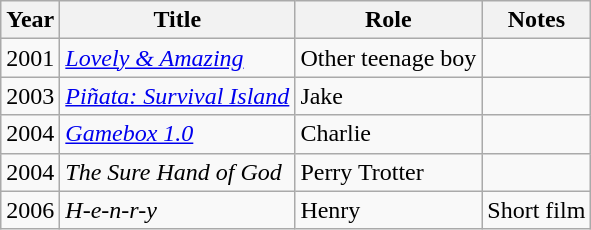<table class="wikitable">
<tr>
<th>Year</th>
<th>Title</th>
<th>Role</th>
<th>Notes</th>
</tr>
<tr>
<td>2001</td>
<td><em><a href='#'>Lovely & Amazing</a></em></td>
<td>Other teenage boy</td>
<td></td>
</tr>
<tr>
<td>2003</td>
<td><em><a href='#'>Piñata: Survival Island</a></em></td>
<td>Jake</td>
<td></td>
</tr>
<tr>
<td>2004</td>
<td><em><a href='#'>Gamebox 1.0</a></em></td>
<td>Charlie</td>
<td></td>
</tr>
<tr>
<td>2004</td>
<td><em>The Sure Hand of God</em></td>
<td>Perry Trotter</td>
<td></td>
</tr>
<tr>
<td>2006</td>
<td><em>H-e-n-r-y</em></td>
<td>Henry</td>
<td>Short film</td>
</tr>
</table>
